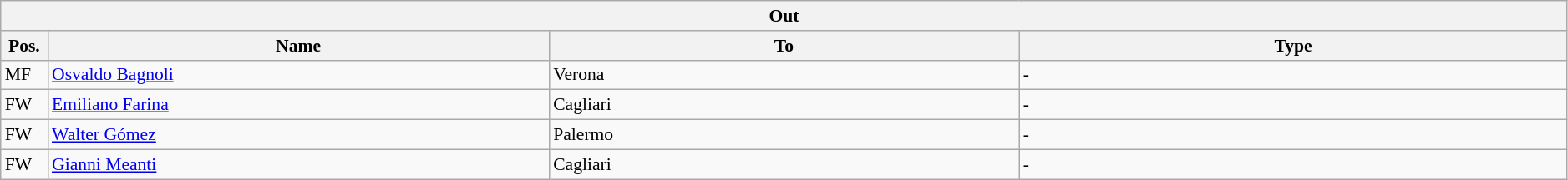<table class="wikitable" style="font-size:90%;width:99%;">
<tr>
<th colspan="4">Out</th>
</tr>
<tr>
<th width=3%>Pos.</th>
<th width=32%>Name</th>
<th width=30%>To</th>
<th width=35%>Type</th>
</tr>
<tr>
<td>MF</td>
<td><a href='#'>Osvaldo Bagnoli</a></td>
<td>Verona</td>
<td>-</td>
</tr>
<tr>
<td>FW</td>
<td><a href='#'>Emiliano Farina</a></td>
<td>Cagliari</td>
<td>-</td>
</tr>
<tr>
<td>FW</td>
<td><a href='#'>Walter Gómez</a></td>
<td>Palermo</td>
<td>-</td>
</tr>
<tr>
<td>FW</td>
<td><a href='#'>Gianni Meanti</a></td>
<td>Cagliari</td>
<td>-</td>
</tr>
</table>
